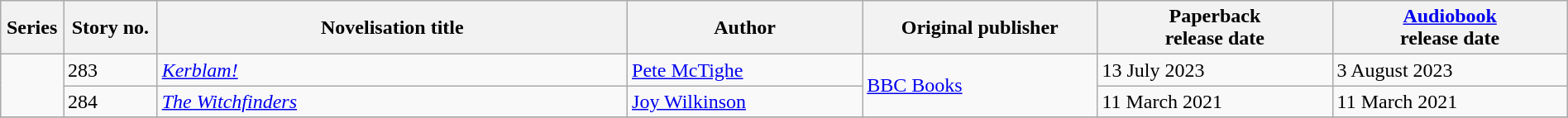<table class="wikitable sortable" style="width:100%;">
<tr>
<th style="width:4%;">Series</th>
<th style="width:6%;">Story no.</th>
<th style="width:30%;">Novelisation title</th>
<th style="width:15%;">Author</th>
<th style="width:15%;">Original publisher</th>
<th style="width:15%;" data-sort-type=date>Paperback <br>release date</th>
<th style="width:15%;" data-sort-type=date><a href='#'>Audiobook</a> <br>release date</th>
</tr>
<tr>
<td rowspan="2"></td>
<td>283</td>
<td><em><a href='#'>Kerblam!</a></em></td>
<td data-sort-value="McTighe, Pete"><a href='#'>Pete McTighe</a></td>
<td rowspan="2"><a href='#'>BBC Books</a> </td>
<td>13 July 2023</td>
<td>3 August 2023</td>
</tr>
<tr>
<td>284</td>
<td><em><a href='#'>The Witchfinders</a></em></td>
<td data-sort-value="Wilkinson, Joy"><a href='#'>Joy Wilkinson</a></td>
<td>11 March 2021</td>
<td>11 March 2021</td>
</tr>
<tr>
</tr>
</table>
